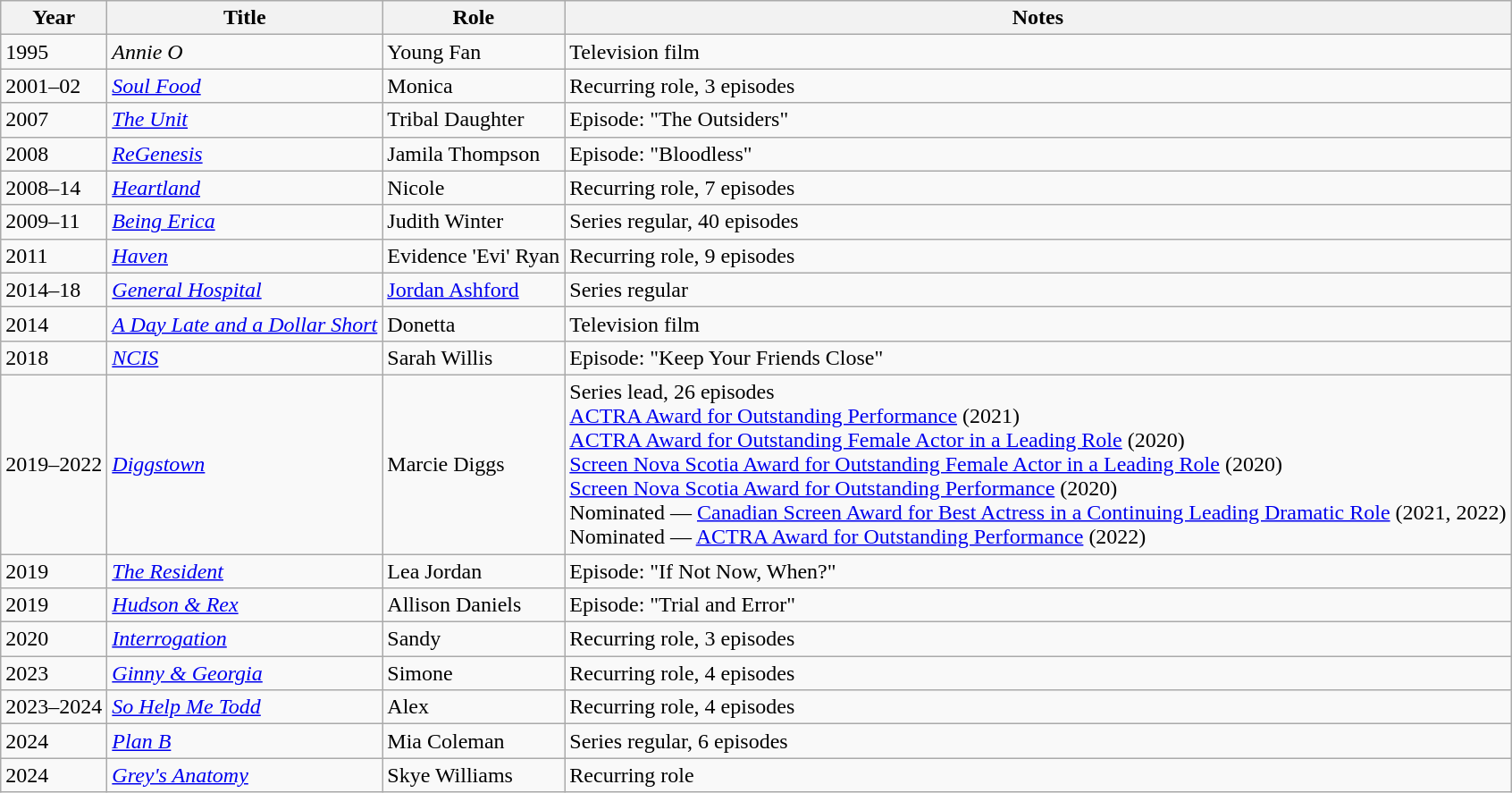<table class="wikitable sortable">
<tr>
<th>Year</th>
<th>Title</th>
<th>Role</th>
<th class="unsortable">Notes</th>
</tr>
<tr>
<td>1995</td>
<td><em>Annie O</em></td>
<td>Young Fan</td>
<td>Television film</td>
</tr>
<tr>
<td>2001–02</td>
<td><em><a href='#'>Soul Food</a></em></td>
<td>Monica</td>
<td>Recurring role, 3 episodes</td>
</tr>
<tr>
<td>2007</td>
<td data-sort-value="Unit, The"><em><a href='#'>The Unit</a></em></td>
<td>Tribal Daughter</td>
<td>Episode: "The Outsiders"</td>
</tr>
<tr>
<td>2008</td>
<td><em><a href='#'>ReGenesis</a></em></td>
<td>Jamila Thompson</td>
<td>Episode: "Bloodless"</td>
</tr>
<tr>
<td>2008–14</td>
<td><em><a href='#'>Heartland</a></em></td>
<td>Nicole</td>
<td>Recurring role, 7 episodes</td>
</tr>
<tr>
<td>2009–11</td>
<td><em><a href='#'>Being Erica</a></em></td>
<td>Judith Winter</td>
<td>Series regular, 40 episodes</td>
</tr>
<tr>
<td>2011</td>
<td><em><a href='#'>Haven</a></em></td>
<td>Evidence 'Evi' Ryan</td>
<td>Recurring role, 9 episodes</td>
</tr>
<tr>
<td>2014–18</td>
<td><em><a href='#'>General Hospital</a></em></td>
<td><a href='#'>Jordan Ashford</a></td>
<td>Series regular</td>
</tr>
<tr>
<td>2014</td>
<td data-sort-value="Day Late and a Dollar Short, A"><em><a href='#'>A Day Late and a Dollar Short</a></em></td>
<td>Donetta</td>
<td>Television film</td>
</tr>
<tr>
<td>2018</td>
<td><em><a href='#'>NCIS</a></em></td>
<td>Sarah Willis</td>
<td>Episode: "Keep Your Friends Close"</td>
</tr>
<tr>
<td>2019–2022</td>
<td><em><a href='#'>Diggstown</a></em></td>
<td>Marcie Diggs</td>
<td>Series lead, 26 episodes<br><a href='#'>ACTRA Award for Outstanding Performance</a> (2021)<br><a href='#'>ACTRA Award for Outstanding Female Actor in a Leading Role</a> (2020)<br><a href='#'>Screen Nova Scotia Award for Outstanding Female Actor in a Leading Role</a> (2020)<br><a href='#'>Screen Nova Scotia Award for Outstanding Performance</a> (2020)<br>Nominated — <a href='#'>Canadian Screen Award for Best Actress in a Continuing Leading Dramatic Role</a> (2021, 2022)<br>Nominated — <a href='#'>ACTRA Award for Outstanding Performance</a> (2022)</td>
</tr>
<tr>
<td>2019</td>
<td data-sort-value="Resident, The"><em><a href='#'>The Resident</a></em></td>
<td>Lea Jordan</td>
<td>Episode: "If Not Now, When?"</td>
</tr>
<tr>
<td>2019</td>
<td><em><a href='#'>Hudson & Rex</a></em></td>
<td>Allison Daniels</td>
<td>Episode: "Trial and Error"</td>
</tr>
<tr>
<td>2020</td>
<td><em><a href='#'>Interrogation</a></em></td>
<td>Sandy</td>
<td>Recurring role, 3 episodes</td>
</tr>
<tr>
<td>2023</td>
<td><em><a href='#'>Ginny & Georgia</a></em></td>
<td>Simone</td>
<td>Recurring role, 4 episodes</td>
</tr>
<tr>
<td>2023–2024</td>
<td><em><a href='#'>So Help Me Todd</a></em></td>
<td>Alex</td>
<td>Recurring role, 4 episodes</td>
</tr>
<tr>
<td>2024</td>
<td><em><a href='#'>Plan B</a></em></td>
<td>Mia Coleman</td>
<td>Series regular, 6 episodes</td>
</tr>
<tr>
<td>2024</td>
<td><em><a href='#'>Grey's Anatomy</a></em></td>
<td>Skye Williams</td>
<td>Recurring role</td>
</tr>
</table>
